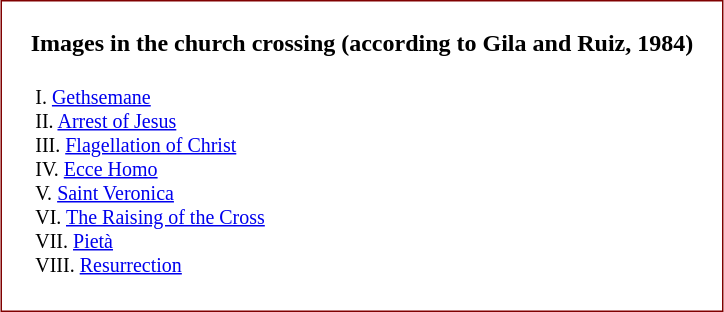<table style="font-weight:none;margin:1em auto;padding:1em;border:solid 1px maroon;">
<tr>
<td colspan=2><strong>Images in the church crossing (according to Gila and Ruiz, 1984)</strong><br><table style="font-size:smaller;">
<tr>
<td><br>I. <a href='#'>Gethsemane</a><br>II. <a href='#'>Arrest of Jesus</a><br>III. <a href='#'>Flagellation of Christ</a><br>IV. <a href='#'>Ecce Homo</a><br>V. <a href='#'>Saint Veronica</a><br>VI. <a href='#'>The Raising of the Cross</a><br>VII. <a href='#'>Pietà</a><br>VIII. <a href='#'>Resurrection</a></td>
<td><br><div></div></td>
</tr>
</table>
</td>
</tr>
</table>
